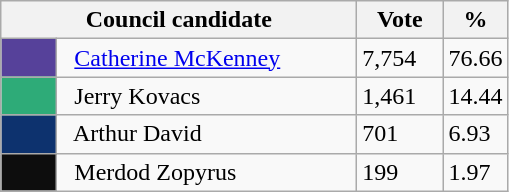<table class="wikitable">
<tr>
<th bgcolor="#DDDDFF" width="230px" colspan="2">Council candidate</th>
<th bgcolor="#DDDDFF" width="50px">Vote</th>
<th bgcolor="#DDDDFF" width="30px">%</th>
</tr>
<tr>
<td bgcolor=#56419A width="30px"> </td>
<td>  <a href='#'>Catherine McKenney</a></td>
<td>7,754</td>
<td>76.66</td>
</tr>
<tr>
<td bgcolor=#2EAB78 width="30px"> </td>
<td>  Jerry Kovacs</td>
<td>1,461</td>
<td>14.44</td>
</tr>
<tr>
<td bgcolor=#0D326E width="30px"> </td>
<td>  Arthur David</td>
<td>701</td>
<td>6.93</td>
</tr>
<tr>
<td bgcolor=#0D0D0D width="30px"> </td>
<td>  Merdod Zopyrus</td>
<td>199</td>
<td>1.97</td>
</tr>
</table>
